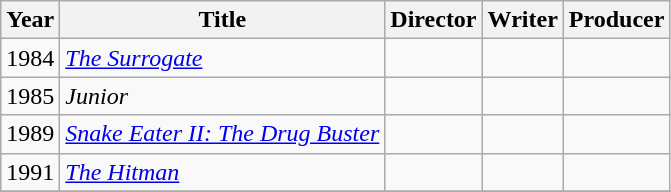<table class="wikitable">
<tr>
<th>Year</th>
<th>Title</th>
<th>Director</th>
<th>Writer</th>
<th>Producer</th>
</tr>
<tr>
<td>1984</td>
<td><em><a href='#'>The Surrogate</a></em></td>
<td></td>
<td></td>
<td></td>
</tr>
<tr>
<td>1985</td>
<td><em>Junior</em></td>
<td></td>
<td></td>
<td></td>
</tr>
<tr>
<td>1989</td>
<td><em><a href='#'>Snake Eater II: The Drug Buster</a></em></td>
<td></td>
<td></td>
<td></td>
</tr>
<tr>
<td>1991</td>
<td><em><a href='#'>The Hitman</a></em></td>
<td></td>
<td></td>
<td></td>
</tr>
<tr>
</tr>
</table>
